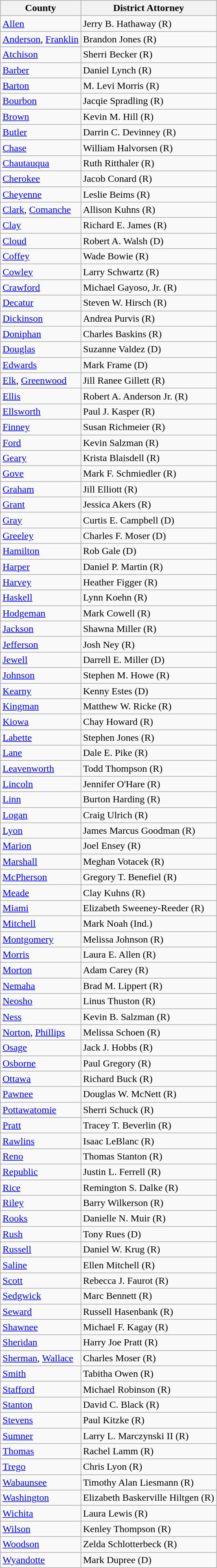<table class="wikitable">
<tr>
<th>County</th>
<th>District Attorney</th>
</tr>
<tr>
<td><a href='#'>Allen</a></td>
<td>Jerry B. Hathaway (R)</td>
</tr>
<tr>
<td><a href='#'>Anderson</a>, <a href='#'>Franklin</a></td>
<td>Brandon Jones (R)</td>
</tr>
<tr>
<td><a href='#'>Atchison</a></td>
<td>Sherri Becker (R)</td>
</tr>
<tr>
<td><a href='#'>Barber</a></td>
<td>Daniel Lynch (R)</td>
</tr>
<tr>
<td><a href='#'>Barton</a></td>
<td>M. Levi Morris (R)</td>
</tr>
<tr>
<td><a href='#'>Bourbon</a></td>
<td>Jacqie Spradling (R)</td>
</tr>
<tr>
<td><a href='#'>Brown</a></td>
<td>Kevin M. Hill (R)</td>
</tr>
<tr>
<td><a href='#'>Butler</a></td>
<td>Darrin C. Devinney (R)</td>
</tr>
<tr>
<td><a href='#'>Chase</a></td>
<td>William Halvorsen (R)</td>
</tr>
<tr>
<td><a href='#'>Chautauqua</a></td>
<td>Ruth Ritthaler (R)</td>
</tr>
<tr>
<td><a href='#'>Cherokee</a></td>
<td>Jacob Conard (R)</td>
</tr>
<tr>
<td><a href='#'>Cheyenne</a></td>
<td>Leslie Beims (R)</td>
</tr>
<tr>
<td><a href='#'>Clark</a>, <a href='#'>Comanche</a></td>
<td>Allison Kuhns (R)</td>
</tr>
<tr>
<td><a href='#'>Clay</a></td>
<td>Richard E. James (R)</td>
</tr>
<tr>
<td><a href='#'>Cloud</a></td>
<td>Robert A. Walsh (D)</td>
</tr>
<tr>
<td><a href='#'>Coffey</a></td>
<td>Wade Bowie (R)</td>
</tr>
<tr>
<td><a href='#'>Cowley</a></td>
<td>Larry Schwartz (R)</td>
</tr>
<tr>
<td><a href='#'>Crawford</a></td>
<td>Michael Gayoso, Jr. (R)</td>
</tr>
<tr>
<td><a href='#'>Decatur</a></td>
<td>Steven W. Hirsch (R)</td>
</tr>
<tr>
<td><a href='#'>Dickinson</a></td>
<td>Andrea Purvis (R)</td>
</tr>
<tr>
<td><a href='#'>Doniphan</a></td>
<td>Charles Baskins (R)</td>
</tr>
<tr>
<td><a href='#'>Douglas</a></td>
<td>Suzanne Valdez (D)</td>
</tr>
<tr>
<td><a href='#'>Edwards</a></td>
<td>Mark Frame (D)</td>
</tr>
<tr>
<td><a href='#'>Elk</a>, <a href='#'>Greenwood</a></td>
<td>Jill Ranee Gillett (R)</td>
</tr>
<tr>
<td><a href='#'>Ellis</a></td>
<td>Robert A. Anderson Jr. (R)</td>
</tr>
<tr>
<td><a href='#'>Ellsworth</a></td>
<td>Paul J. Kasper (R)</td>
</tr>
<tr>
<td><a href='#'>Finney</a></td>
<td>Susan Richmeier (R)</td>
</tr>
<tr>
<td><a href='#'>Ford</a></td>
<td>Kevin Salzman (R)</td>
</tr>
<tr>
<td><a href='#'>Geary</a></td>
<td>Krista Blaisdell (R)</td>
</tr>
<tr>
<td><a href='#'>Gove</a></td>
<td>Mark F. Schmiedler (R)</td>
</tr>
<tr>
<td><a href='#'>Graham</a></td>
<td>Jill Elliott (R)</td>
</tr>
<tr>
<td><a href='#'>Grant</a></td>
<td>Jessica Akers (R)</td>
</tr>
<tr>
<td><a href='#'>Gray</a></td>
<td>Curtis E. Campbell (D)</td>
</tr>
<tr>
<td><a href='#'>Greeley</a></td>
<td>Charles F. Moser (D)</td>
</tr>
<tr>
<td><a href='#'>Hamilton</a></td>
<td>Rob Gale (D)</td>
</tr>
<tr>
<td><a href='#'>Harper</a></td>
<td>Daniel P. Martin (R)</td>
</tr>
<tr>
<td><a href='#'>Harvey</a></td>
<td>Heather Figger (R)</td>
</tr>
<tr>
<td><a href='#'>Haskell</a></td>
<td>Lynn Koehn (R)</td>
</tr>
<tr>
<td><a href='#'>Hodgeman</a></td>
<td>Mark Cowell (R)</td>
</tr>
<tr>
<td><a href='#'>Jackson</a></td>
<td>Shawna Miller (R)</td>
</tr>
<tr>
<td><a href='#'>Jefferson</a></td>
<td>Josh Ney (R)</td>
</tr>
<tr>
<td><a href='#'>Jewell</a></td>
<td>Darrell E. Miller (D)</td>
</tr>
<tr>
<td><a href='#'>Johnson</a></td>
<td>Stephen M. Howe (R)</td>
</tr>
<tr>
<td><a href='#'>Kearny</a></td>
<td>Kenny Estes (D)</td>
</tr>
<tr>
<td><a href='#'>Kingman</a></td>
<td>Matthew W. Ricke (R)</td>
</tr>
<tr>
<td><a href='#'>Kiowa</a></td>
<td>Chay Howard (R)</td>
</tr>
<tr>
<td><a href='#'>Labette</a></td>
<td>Stephen Jones (R)</td>
</tr>
<tr>
<td><a href='#'>Lane</a></td>
<td>Dale E. Pike (R)</td>
</tr>
<tr>
<td><a href='#'>Leavenworth</a></td>
<td>Todd Thompson (R)</td>
</tr>
<tr>
<td><a href='#'>Lincoln</a></td>
<td>Jennifer O'Hare (R)</td>
</tr>
<tr>
<td><a href='#'>Linn</a></td>
<td>Burton Harding (R)</td>
</tr>
<tr>
<td><a href='#'>Logan</a></td>
<td>Craig Ulrich (R)</td>
</tr>
<tr>
<td><a href='#'>Lyon</a></td>
<td>James Marcus Goodman (R)</td>
</tr>
<tr>
<td><a href='#'>Marion</a></td>
<td>Joel Ensey (R)</td>
</tr>
<tr>
<td><a href='#'>Marshall</a></td>
<td>Meghan Votacek (R)</td>
</tr>
<tr>
<td><a href='#'>McPherson</a></td>
<td>Gregory T. Benefiel (R)</td>
</tr>
<tr>
<td><a href='#'>Meade</a></td>
<td>Clay Kuhns (R)</td>
</tr>
<tr>
<td><a href='#'>Miami</a></td>
<td>Elizabeth Sweeney-Reeder (R)</td>
</tr>
<tr>
<td><a href='#'>Mitchell</a></td>
<td>Mark Noah (Ind.)</td>
</tr>
<tr>
<td><a href='#'>Montgomery</a></td>
<td>Melissa Johnson (R)</td>
</tr>
<tr>
<td><a href='#'>Morris</a></td>
<td>Laura E. Allen (R)</td>
</tr>
<tr>
<td><a href='#'>Morton</a></td>
<td>Adam Carey (R)</td>
</tr>
<tr>
<td><a href='#'>Nemaha</a></td>
<td>Brad M. Lippert (R)</td>
</tr>
<tr>
<td><a href='#'>Neosho</a></td>
<td>Linus Thuston (R)</td>
</tr>
<tr>
<td><a href='#'>Ness</a></td>
<td>Kevin B. Salzman (R)</td>
</tr>
<tr>
<td><a href='#'>Norton</a>, <a href='#'>Phillips</a></td>
<td>Melissa Schoen (R)</td>
</tr>
<tr>
<td><a href='#'>Osage</a></td>
<td>Jack J. Hobbs (R)</td>
</tr>
<tr>
<td><a href='#'>Osborne</a></td>
<td>Paul Gregory (R)</td>
</tr>
<tr>
<td><a href='#'>Ottawa</a></td>
<td>Richard Buck (R)</td>
</tr>
<tr>
<td><a href='#'>Pawnee</a></td>
<td>Douglas W. McNett (R)</td>
</tr>
<tr>
<td><a href='#'>Pottawatomie</a></td>
<td>Sherri Schuck (R)</td>
</tr>
<tr>
<td><a href='#'>Pratt</a></td>
<td>Tracey T. Beverlin (R)</td>
</tr>
<tr>
<td><a href='#'>Rawlins</a></td>
<td>Isaac LeBlanc (R)</td>
</tr>
<tr>
<td><a href='#'>Reno</a></td>
<td>Thomas Stanton (R)</td>
</tr>
<tr>
<td><a href='#'>Republic</a></td>
<td>Justin L. Ferrell (R)</td>
</tr>
<tr>
<td><a href='#'>Rice</a></td>
<td>Remington S. Dalke (R)</td>
</tr>
<tr>
<td><a href='#'>Riley</a></td>
<td>Barry Wilkerson (R)</td>
</tr>
<tr>
<td><a href='#'>Rooks</a></td>
<td>Danielle N. Muir (R)</td>
</tr>
<tr>
<td><a href='#'>Rush</a></td>
<td>Tony Rues (D)</td>
</tr>
<tr>
<td><a href='#'>Russell</a></td>
<td>Daniel W. Krug (R)</td>
</tr>
<tr>
<td><a href='#'>Saline</a></td>
<td>Ellen Mitchell (R)</td>
</tr>
<tr>
<td><a href='#'>Scott</a></td>
<td>Rebecca J. Faurot (R)</td>
</tr>
<tr>
<td><a href='#'>Sedgwick</a></td>
<td>Marc Bennett (R)</td>
</tr>
<tr>
<td><a href='#'>Seward</a></td>
<td>Russell Hasenbank (R)</td>
</tr>
<tr>
<td><a href='#'>Shawnee</a></td>
<td>Michael F. Kagay (R)</td>
</tr>
<tr>
<td><a href='#'>Sheridan</a></td>
<td>Harry Joe Pratt (R)</td>
</tr>
<tr>
<td><a href='#'>Sherman</a>, <a href='#'>Wallace</a></td>
<td>Charles Moser (R)</td>
</tr>
<tr>
<td><a href='#'>Smith</a></td>
<td>Tabitha Owen (R)</td>
</tr>
<tr>
<td><a href='#'>Stafford</a></td>
<td>Michael Robinson (R)</td>
</tr>
<tr>
<td><a href='#'>Stanton</a></td>
<td>David C. Black (R)</td>
</tr>
<tr>
<td><a href='#'>Stevens</a></td>
<td>Paul Kitzke (R)</td>
</tr>
<tr>
<td><a href='#'>Sumner</a></td>
<td>Larry L. Marczynski II (R)</td>
</tr>
<tr>
<td><a href='#'>Thomas</a></td>
<td>Rachel Lamm (R)</td>
</tr>
<tr>
<td><a href='#'>Trego</a></td>
<td>Chris Lyon (R)</td>
</tr>
<tr>
<td><a href='#'>Wabaunsee</a></td>
<td>Timothy Alan Liesmann (R)</td>
</tr>
<tr>
<td><a href='#'>Washington</a></td>
<td>Elizabeth Baskerville Hiltgen (R)</td>
</tr>
<tr>
<td><a href='#'>Wichita</a></td>
<td>Laura Lewis (R)</td>
</tr>
<tr>
<td><a href='#'>Wilson</a></td>
<td>Kenley Thompson (R)</td>
</tr>
<tr>
<td><a href='#'>Woodson</a></td>
<td>Zelda Schlotterbeck (R)</td>
</tr>
<tr>
<td><a href='#'>Wyandotte</a></td>
<td>Mark Dupree (D)</td>
</tr>
</table>
